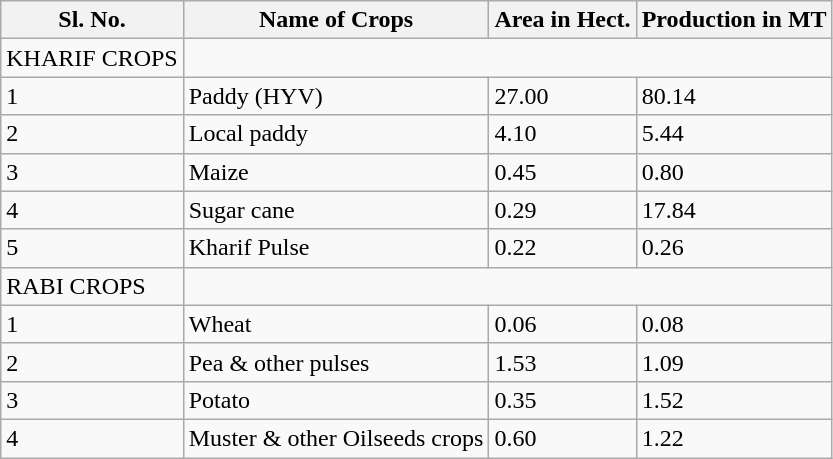<table class=wikitable>
<tr>
<th>Sl. No.</th>
<th>Name of Crops</th>
<th>Area in Hect.</th>
<th>Production in MT</th>
</tr>
<tr>
<td>KHARIF CROPS</td>
</tr>
<tr>
<td>1</td>
<td>Paddy (HYV)</td>
<td>27.00</td>
<td>80.14</td>
</tr>
<tr>
<td>2</td>
<td>Local paddy</td>
<td>4.10</td>
<td>5.44</td>
</tr>
<tr>
<td>3</td>
<td>Maize</td>
<td>0.45</td>
<td>0.80</td>
</tr>
<tr>
<td>4</td>
<td>Sugar cane</td>
<td>0.29</td>
<td>17.84</td>
</tr>
<tr>
<td>5</td>
<td>Kharif Pulse</td>
<td>0.22</td>
<td>0.26</td>
</tr>
<tr>
<td>RABI CROPS</td>
</tr>
<tr>
<td>1</td>
<td>Wheat</td>
<td>0.06</td>
<td>0.08</td>
</tr>
<tr>
<td>2</td>
<td>Pea & other pulses</td>
<td>1.53</td>
<td>1.09</td>
</tr>
<tr>
<td>3</td>
<td>Potato</td>
<td>0.35</td>
<td>1.52</td>
</tr>
<tr>
<td>4</td>
<td>Muster & other Oilseeds crops</td>
<td>0.60</td>
<td>1.22</td>
</tr>
</table>
